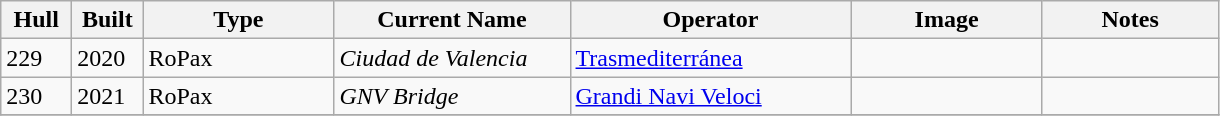<table class="wikitable sortable">
<tr>
<th scope="col" width="40pt">Hull</th>
<th scope="col" width="40pt">Built</th>
<th scope="col" width="120pt">Type</th>
<th scope="col" width="150pt">Current Name</th>
<th scope="col" width="180pt">Operator</th>
<th scope="col" width="120pt">Image</th>
<th scope="col" width="110pt">Notes</th>
</tr>
<tr>
<td>229</td>
<td>2020</td>
<td>RoPax</td>
<td><em>Ciudad de Valencia</em></td>
<td><a href='#'>Trasmediterránea</a></td>
<td></td>
<td></td>
</tr>
<tr>
<td>230</td>
<td>2021</td>
<td>RoPax</td>
<td><em>GNV Bridge</em></td>
<td><a href='#'>Grandi Navi Veloci</a></td>
<td></td>
<td></td>
</tr>
<tr>
</tr>
</table>
